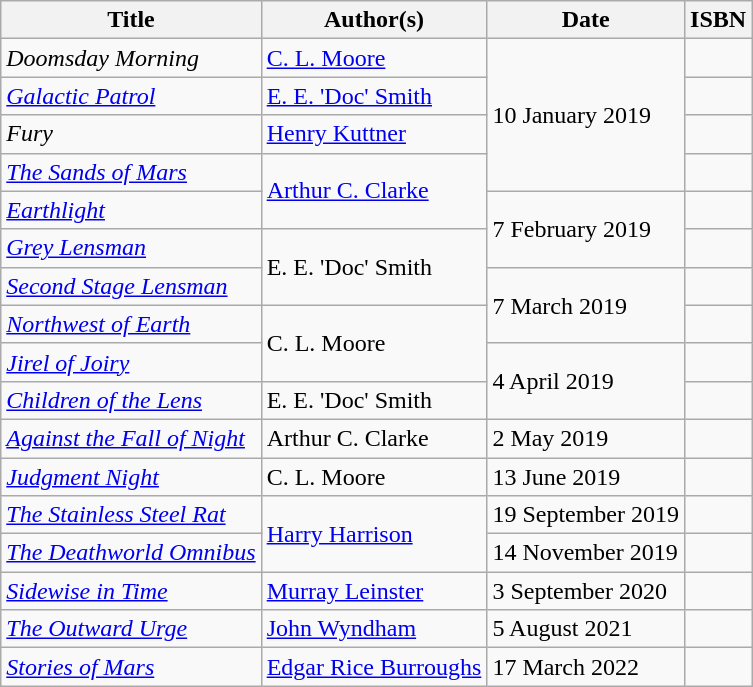<table class="wikitable nowraplinks">
<tr>
<th>Title</th>
<th>Author(s)</th>
<th>Date</th>
<th>ISBN</th>
</tr>
<tr>
<td><em>Doomsday Morning</em></td>
<td><a href='#'>C. L. Moore</a></td>
<td rowspan="4">10 January 2019</td>
<td></td>
</tr>
<tr>
<td><em><a href='#'>Galactic Patrol</a></em></td>
<td><a href='#'>E. E. 'Doc' Smith</a></td>
<td></td>
</tr>
<tr>
<td><em>Fury</em></td>
<td><a href='#'>Henry Kuttner</a></td>
<td></td>
</tr>
<tr>
<td><em><a href='#'>The Sands of Mars</a></em></td>
<td rowspan="2"><a href='#'>Arthur C. Clarke</a></td>
<td></td>
</tr>
<tr>
<td><em><a href='#'>Earthlight</a></em></td>
<td rowspan="2">7 February 2019</td>
<td></td>
</tr>
<tr>
<td><em><a href='#'>Grey Lensman</a></em></td>
<td rowspan="2">E. E. 'Doc' Smith</td>
<td></td>
</tr>
<tr>
<td><em><a href='#'>Second Stage Lensman</a></em></td>
<td rowspan="2">7 March 2019</td>
<td></td>
</tr>
<tr>
<td><em><a href='#'>Northwest of Earth</a></em></td>
<td rowspan="2">C. L. Moore</td>
<td></td>
</tr>
<tr>
<td><em><a href='#'>Jirel of Joiry</a></em></td>
<td rowspan="2">4 April 2019</td>
<td></td>
</tr>
<tr>
<td><em><a href='#'>Children of the Lens</a></em></td>
<td>E. E. 'Doc' Smith</td>
<td></td>
</tr>
<tr>
<td><em><a href='#'>Against the Fall of Night</a></em></td>
<td>Arthur C. Clarke</td>
<td>2 May 2019</td>
<td></td>
</tr>
<tr>
<td><em><a href='#'>Judgment Night</a></em></td>
<td>C. L. Moore</td>
<td>13 June 2019</td>
<td></td>
</tr>
<tr>
<td><em><a href='#'>The Stainless Steel Rat</a></em></td>
<td rowspan="2"><a href='#'>Harry Harrison</a></td>
<td>19 September 2019</td>
<td></td>
</tr>
<tr>
<td><em><a href='#'>The Deathworld Omnibus</a></em></td>
<td>14 November 2019</td>
<td></td>
</tr>
<tr>
<td><em><a href='#'>Sidewise in Time</a></em></td>
<td><a href='#'>Murray Leinster</a></td>
<td>3 September 2020</td>
<td></td>
</tr>
<tr>
<td><em><a href='#'>The Outward Urge</a></em></td>
<td><a href='#'>John Wyndham</a></td>
<td>5 August 2021</td>
<td></td>
</tr>
<tr>
<td><a href='#'><em>Stories of Mars</em></a></td>
<td><a href='#'>Edgar Rice Burroughs</a></td>
<td>17 March 2022</td>
<td></td>
</tr>
</table>
